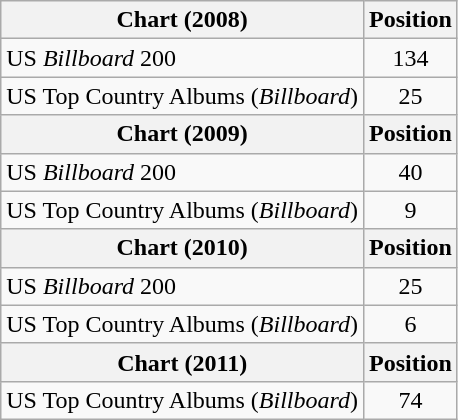<table class="wikitable">
<tr>
<th>Chart (2008)</th>
<th>Position</th>
</tr>
<tr>
<td>US <em>Billboard</em> 200</td>
<td style="text-align:center;">134</td>
</tr>
<tr>
<td>US Top Country Albums (<em>Billboard</em>)</td>
<td style="text-align:center;">25</td>
</tr>
<tr>
<th>Chart (2009)</th>
<th>Position</th>
</tr>
<tr>
<td>US <em>Billboard</em> 200</td>
<td style="text-align:center;">40</td>
</tr>
<tr>
<td>US Top Country Albums (<em>Billboard</em>)</td>
<td style="text-align:center;">9</td>
</tr>
<tr>
<th>Chart (2010)</th>
<th>Position</th>
</tr>
<tr>
<td>US <em>Billboard</em> 200</td>
<td style="text-align:center;">25</td>
</tr>
<tr>
<td>US Top Country Albums (<em>Billboard</em>)</td>
<td style="text-align:center;">6</td>
</tr>
<tr>
<th>Chart (2011)</th>
<th>Position</th>
</tr>
<tr>
<td>US Top Country Albums (<em>Billboard</em>)</td>
<td style="text-align:center;">74</td>
</tr>
</table>
